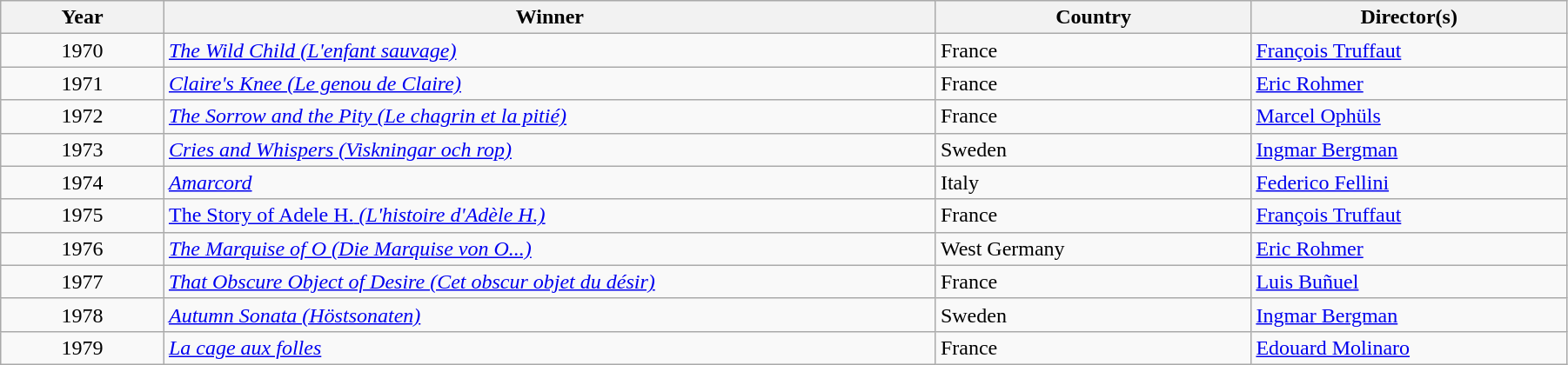<table class="wikitable" width="95%" cellpadding="5">
<tr>
<th width="100"><strong>Year</strong></th>
<th width="500"><strong>Winner</strong></th>
<th width="200"><strong>Country</strong></th>
<th width="200"><strong>Director(s)</strong></th>
</tr>
<tr>
<td style="text-align:center;">1970</td>
<td><em><a href='#'>The Wild Child (L'enfant sauvage)</a></em></td>
<td>France</td>
<td><a href='#'>François Truffaut</a></td>
</tr>
<tr>
<td style="text-align:center;">1971</td>
<td><em><a href='#'>Claire's Knee (Le genou de Claire)</a></em></td>
<td>France</td>
<td><a href='#'>Eric Rohmer</a></td>
</tr>
<tr>
<td style="text-align:center;">1972</td>
<td><em><a href='#'>The Sorrow and the Pity (Le chagrin et la pitié)</a></em></td>
<td>France</td>
<td><a href='#'>Marcel Ophüls</a></td>
</tr>
<tr>
<td style="text-align:center;">1973</td>
<td><em><a href='#'>Cries and Whispers (Viskningar och rop)</a></em></td>
<td>Sweden</td>
<td><a href='#'>Ingmar Bergman</a></td>
</tr>
<tr>
<td style="text-align:center;">1974</td>
<td><em><a href='#'>Amarcord</a></em></td>
<td>Italy</td>
<td><a href='#'>Federico Fellini</a></td>
</tr>
<tr>
<td style="text-align:center;">1975</td>
<td><em><a href='#'></em>The Story of Adele H.<em> (L'histoire d'Adèle H.)</a></em></td>
<td>France</td>
<td><a href='#'>François Truffaut</a></td>
</tr>
<tr>
<td style="text-align:center;">1976</td>
<td><em><a href='#'>The Marquise of O (Die Marquise von O...)</a></em></td>
<td>West Germany</td>
<td><a href='#'>Eric Rohmer</a></td>
</tr>
<tr>
<td style="text-align:center;">1977</td>
<td><em><a href='#'>That Obscure Object of Desire (Cet obscur objet du désir)</a></em></td>
<td>France</td>
<td><a href='#'>Luis Buñuel</a></td>
</tr>
<tr>
<td style="text-align:center;">1978</td>
<td><em><a href='#'>Autumn Sonata (Höstsonaten)</a></em></td>
<td>Sweden</td>
<td><a href='#'>Ingmar Bergman</a></td>
</tr>
<tr>
<td style="text-align:center;">1979</td>
<td><em><a href='#'>La cage aux folles</a></em></td>
<td>France</td>
<td><a href='#'>Edouard Molinaro</a></td>
</tr>
</table>
